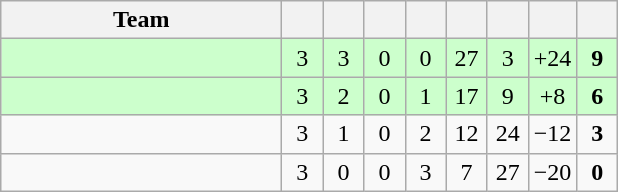<table class="wikitable" style="text-align:center;">
<tr>
<th width=180>Team</th>
<th width=20></th>
<th width=20></th>
<th width=20></th>
<th width=20></th>
<th width=20></th>
<th width=20></th>
<th width=20></th>
<th width=20></th>
</tr>
<tr style="background-color:#ccffcc">
<td style="text-align:left;"></td>
<td>3</td>
<td>3</td>
<td>0</td>
<td>0</td>
<td>27</td>
<td>3</td>
<td>+24</td>
<td><strong>9</strong></td>
</tr>
<tr style="background-color:#ccffcc">
<td style="text-align:left;"></td>
<td>3</td>
<td>2</td>
<td>0</td>
<td>1</td>
<td>17</td>
<td>9</td>
<td>+8</td>
<td><strong>6</strong></td>
</tr>
<tr>
<td style="text-align:left;"></td>
<td>3</td>
<td>1</td>
<td>0</td>
<td>2</td>
<td>12</td>
<td>24</td>
<td>−12</td>
<td><strong>3</strong></td>
</tr>
<tr>
<td style="text-align:left;"></td>
<td>3</td>
<td>0</td>
<td>0</td>
<td>3</td>
<td>7</td>
<td>27</td>
<td>−20</td>
<td><strong>0</strong></td>
</tr>
</table>
